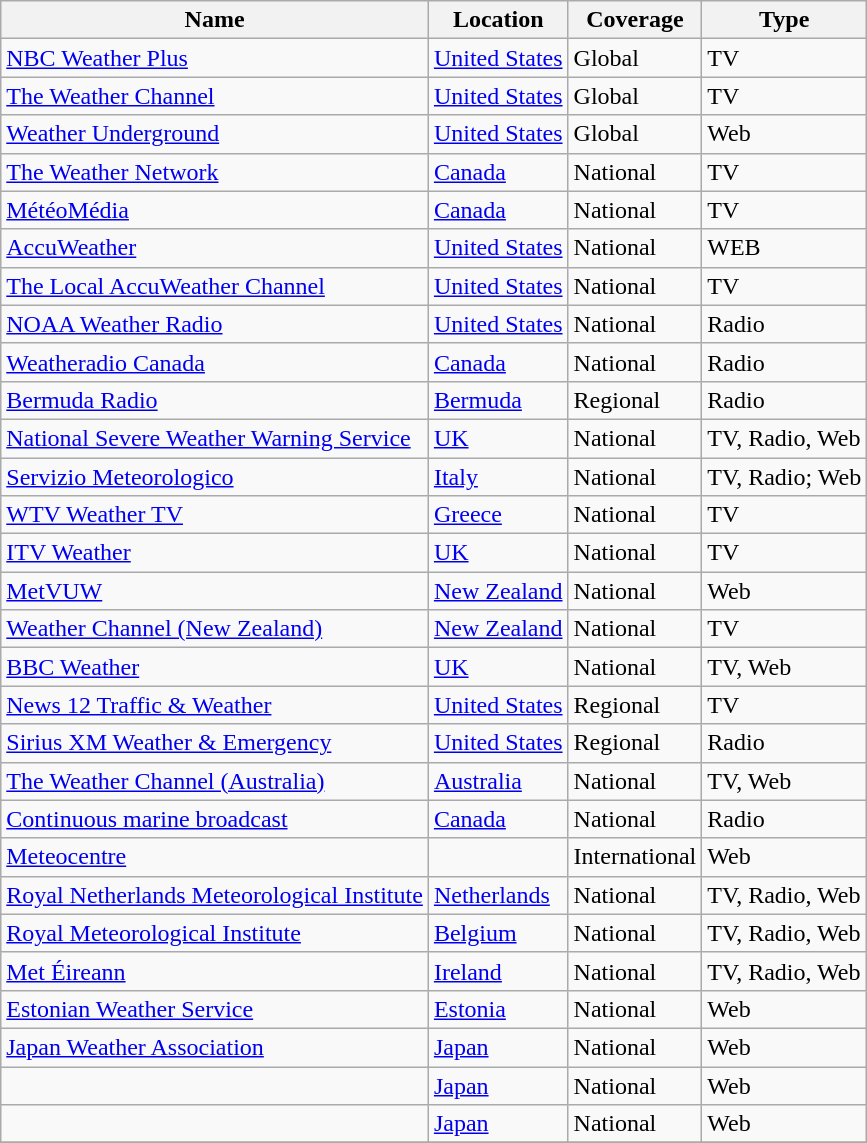<table class="wikitable sortable">
<tr>
<th>Name</th>
<th>Location</th>
<th>Coverage</th>
<th>Type</th>
</tr>
<tr>
<td><a href='#'>NBC Weather Plus</a></td>
<td><a href='#'>United States</a></td>
<td>Global</td>
<td>TV</td>
</tr>
<tr>
<td><a href='#'>The Weather Channel</a></td>
<td><a href='#'>United States</a></td>
<td>Global</td>
<td>TV</td>
</tr>
<tr>
<td><a href='#'>Weather Underground</a></td>
<td><a href='#'>United States</a></td>
<td>Global</td>
<td>Web</td>
</tr>
<tr>
<td><a href='#'>The Weather Network</a></td>
<td><a href='#'>Canada</a></td>
<td>National</td>
<td>TV</td>
</tr>
<tr>
<td><a href='#'>MétéoMédia</a></td>
<td><a href='#'>Canada</a></td>
<td>National</td>
<td>TV</td>
</tr>
<tr>
<td><a href='#'>AccuWeather</a></td>
<td><a href='#'>United States</a></td>
<td>National</td>
<td>WEB</td>
</tr>
<tr>
<td><a href='#'>The Local AccuWeather Channel</a></td>
<td><a href='#'>United States</a></td>
<td>National</td>
<td>TV</td>
</tr>
<tr>
<td><a href='#'>NOAA Weather Radio</a></td>
<td><a href='#'>United States</a></td>
<td>National</td>
<td>Radio</td>
</tr>
<tr>
<td><a href='#'>Weatheradio Canada</a></td>
<td><a href='#'>Canada</a></td>
<td>National</td>
<td>Radio</td>
</tr>
<tr>
<td><a href='#'>Bermuda Radio</a></td>
<td><a href='#'>Bermuda</a></td>
<td>Regional</td>
<td>Radio</td>
</tr>
<tr>
<td><a href='#'>National Severe Weather Warning Service</a></td>
<td><a href='#'>UK</a></td>
<td>National</td>
<td>TV, Radio, Web</td>
</tr>
<tr>
<td><a href='#'>Servizio Meteorologico</a></td>
<td><a href='#'>Italy</a></td>
<td>National</td>
<td>TV, Radio; Web</td>
</tr>
<tr>
<td><a href='#'>WTV Weather TV</a></td>
<td><a href='#'>Greece</a></td>
<td>National</td>
<td>TV</td>
</tr>
<tr>
<td><a href='#'>ITV Weather</a></td>
<td><a href='#'>UK</a></td>
<td>National</td>
<td>TV</td>
</tr>
<tr>
<td><a href='#'>MetVUW</a></td>
<td><a href='#'>New Zealand</a></td>
<td>National</td>
<td>Web</td>
</tr>
<tr>
<td><a href='#'>Weather Channel (New Zealand)</a></td>
<td><a href='#'>New Zealand</a></td>
<td>National</td>
<td>TV</td>
</tr>
<tr>
<td><a href='#'>BBC Weather</a></td>
<td><a href='#'>UK</a></td>
<td>National</td>
<td>TV, Web</td>
</tr>
<tr>
<td><a href='#'>News 12 Traffic & Weather</a></td>
<td><a href='#'>United States</a></td>
<td>Regional</td>
<td>TV</td>
</tr>
<tr>
<td><a href='#'>Sirius XM Weather & Emergency</a></td>
<td><a href='#'>United States</a></td>
<td>Regional</td>
<td>Radio</td>
</tr>
<tr>
<td><a href='#'>The Weather Channel (Australia)</a></td>
<td><a href='#'>Australia</a></td>
<td>National</td>
<td>TV, Web</td>
</tr>
<tr>
<td><a href='#'>Continuous marine broadcast</a></td>
<td><a href='#'>Canada</a></td>
<td>National</td>
<td>Radio</td>
</tr>
<tr>
<td><a href='#'>Meteocentre</a></td>
<td></td>
<td>International</td>
<td>Web</td>
</tr>
<tr>
<td><a href='#'>Royal Netherlands Meteorological Institute</a></td>
<td><a href='#'>Netherlands</a></td>
<td>National</td>
<td>TV, Radio, Web</td>
</tr>
<tr>
<td><a href='#'>Royal Meteorological Institute</a></td>
<td><a href='#'>Belgium</a></td>
<td>National</td>
<td>TV, Radio, Web</td>
</tr>
<tr>
<td><a href='#'>Met Éireann</a></td>
<td><a href='#'>Ireland</a></td>
<td>National</td>
<td>TV, Radio, Web</td>
</tr>
<tr>
<td><a href='#'>Estonian Weather Service</a></td>
<td><a href='#'>Estonia</a></td>
<td>National</td>
<td>Web</td>
</tr>
<tr>
<td><a href='#'>Japan Weather Association</a></td>
<td><a href='#'>Japan</a></td>
<td>National</td>
<td>Web</td>
</tr>
<tr>
<td></td>
<td><a href='#'>Japan</a></td>
<td>National</td>
<td>Web</td>
</tr>
<tr>
<td></td>
<td><a href='#'>Japan</a></td>
<td>National</td>
<td>Web</td>
</tr>
<tr>
</tr>
</table>
